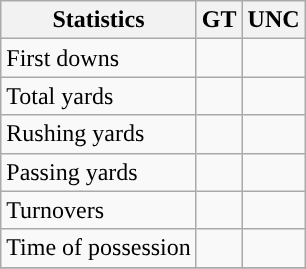<table class="wikitable" style="float: left;">
<tr>
<th>Statistics</th>
<th>GT</th>
<th>UNC</th>
</tr>
<tr>
<td>First downs</td>
<td></td>
<td></td>
</tr>
<tr>
<td>Total yards</td>
<td></td>
<td></td>
</tr>
<tr>
<td>Rushing yards</td>
<td></td>
<td></td>
</tr>
<tr>
<td>Passing yards</td>
<td></td>
<td></td>
</tr>
<tr>
<td>Turnovers</td>
<td></td>
<td></td>
</tr>
<tr>
<td>Time of possession</td>
<td></td>
<td></td>
</tr>
<tr>
</tr>
</table>
